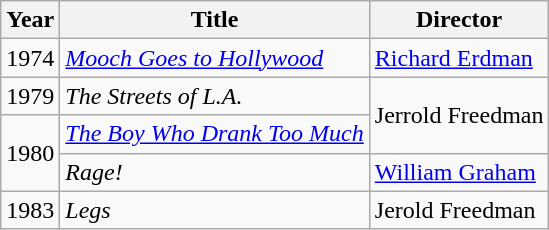<table class="wikitable">
<tr>
<th>Year</th>
<th>Title</th>
<th>Director</th>
</tr>
<tr>
<td>1974</td>
<td><em><a href='#'>Mooch Goes to Hollywood</a></em></td>
<td><a href='#'>Richard Erdman</a></td>
</tr>
<tr>
<td>1979</td>
<td><em>The Streets of L.A.</em></td>
<td rowspan=2>Jerrold Freedman</td>
</tr>
<tr>
<td rowspan=2>1980</td>
<td><em><a href='#'>The Boy Who Drank Too Much</a></em></td>
</tr>
<tr>
<td><em>Rage!</em></td>
<td><a href='#'>William Graham</a></td>
</tr>
<tr>
<td>1983</td>
<td><em>Legs</em></td>
<td>Jerold Freedman</td>
</tr>
</table>
